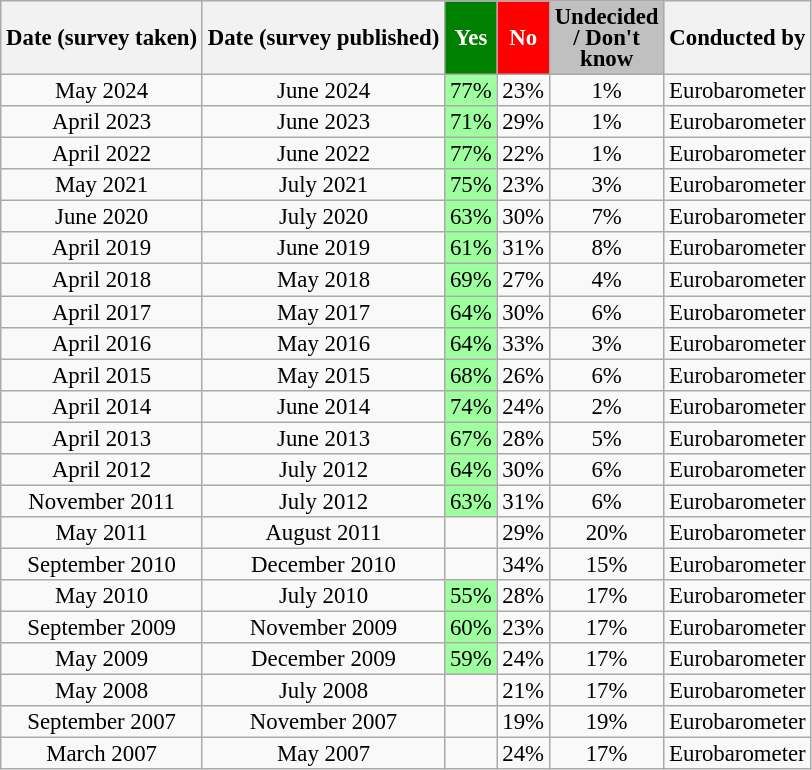<table class="wikitable sortable" style="text-align:center;font-size:95%;line-height:14px">
<tr>
<th>Date (survey taken)</th>
<th>Date (survey published)</th>
<th style="background:green; color:white;">Yes</th>
<th style="background:red; color:white;">No</th>
<th style="background:silver; color:black; width:50px">Undecided / Don't know</th>
<th>Conducted by</th>
</tr>
<tr>
<td>May 2024</td>
<td>June 2024</td>
<td style="background:#9EFF9E;vertical-align:middle;text-align:center;" class="table-yes">77%</td>
<td>23%</td>
<td>1%</td>
<td>Eurobarometer</td>
</tr>
<tr>
<td>April 2023</td>
<td>June 2023</td>
<td style="background:#9EFF9E;vertical-align:middle;text-align:center;" class="table-yes">71%</td>
<td>29%</td>
<td>1%</td>
<td>Eurobarometer</td>
</tr>
<tr>
<td>April 2022</td>
<td>June 2022</td>
<td style="background:#9EFF9E;vertical-align:middle;text-align:center;" class="table-yes">77%</td>
<td>22%</td>
<td>1%</td>
<td>Eurobarometer</td>
</tr>
<tr>
<td>May 2021</td>
<td>July 2021</td>
<td style="background:#9EFF9E;vertical-align:middle;text-align:center;" class="table-yes">75%</td>
<td>23%</td>
<td>3%</td>
<td>Eurobarometer</td>
</tr>
<tr>
<td>June 2020</td>
<td>July 2020</td>
<td style="background:#9EFF9E;vertical-align:middle;text-align:center;" class="table-yes">63%</td>
<td>30%</td>
<td>7%</td>
<td>Eurobarometer</td>
</tr>
<tr>
<td>April 2019</td>
<td>June 2019</td>
<td style="background:#9EFF9E;vertical-align:middle;text-align:center;" class="table-yes">61%</td>
<td>31%</td>
<td>8%</td>
<td>Eurobarometer</td>
</tr>
<tr>
<td>April 2018</td>
<td>May 2018</td>
<td style="background:#9EFF9E;vertical-align:middle;text-align:center;" class="table-yes">69%</td>
<td>27%</td>
<td>4%</td>
<td>Eurobarometer</td>
</tr>
<tr>
<td>April 2017</td>
<td>May 2017</td>
<td style="background:#9EFF9E;vertical-align:middle;text-align:center;" class="table-yes">64%</td>
<td>30%</td>
<td>6%</td>
<td>Eurobarometer</td>
</tr>
<tr>
<td>April 2016</td>
<td>May 2016</td>
<td style="background:#9EFF9E;vertical-align:middle;text-align:center;" class="table-yes">64%</td>
<td>33%</td>
<td>3%</td>
<td>Eurobarometer</td>
</tr>
<tr>
<td>April 2015</td>
<td>May 2015</td>
<td style="background:#9EFF9E;vertical-align:middle;text-align:center;" class="table-yes">68%</td>
<td>26%</td>
<td>6%</td>
<td>Eurobarometer</td>
</tr>
<tr>
<td>April 2014</td>
<td>June 2014</td>
<td style="background:#9EFF9E;vertical-align:middle;text-align:center;" class="table-yes">74%</td>
<td>24%</td>
<td>2%</td>
<td>Eurobarometer</td>
</tr>
<tr>
<td>April 2013</td>
<td>June 2013</td>
<td style="background:#9EFF9E;vertical-align:middle;text-align:center;" class="table-yes">67%</td>
<td>28%</td>
<td>5%</td>
<td>Eurobarometer</td>
</tr>
<tr>
<td>April 2012</td>
<td>July 2012</td>
<td style="background:#9EFF9E;vertical-align:middle;text-align:center;" class="table-yes">64%</td>
<td>30%</td>
<td>6%</td>
<td>Eurobarometer</td>
</tr>
<tr>
<td>November 2011</td>
<td>July 2012</td>
<td style="background:#9EFF9E;vertical-align:middle;text-align:center;" class="table-yes">63%</td>
<td>31%</td>
<td>6%</td>
<td>Eurobarometer</td>
</tr>
<tr>
<td>May 2011</td>
<td>August 2011</td>
<td></td>
<td>29%</td>
<td>20%</td>
<td>Eurobarometer</td>
</tr>
<tr>
<td>September 2010</td>
<td>December 2010</td>
<td></td>
<td>34%</td>
<td>15%</td>
<td>Eurobarometer</td>
</tr>
<tr>
<td>May 2010</td>
<td>July 2010</td>
<td style="background:#9EFF9E;vertical-align:middle;text-align:center;" class="table-yes">55%</td>
<td>28%</td>
<td>17%</td>
<td>Eurobarometer</td>
</tr>
<tr>
<td>September 2009</td>
<td>November 2009</td>
<td style="background:#9EFF9E;vertical-align:middle;text-align:center;" class="table-yes">60%</td>
<td>23%</td>
<td>17%</td>
<td>Eurobarometer</td>
</tr>
<tr>
<td>May 2009</td>
<td>December 2009</td>
<td style="background:#9EFF9E;vertical-align:middle;text-align:center;" class="table-yes">59%</td>
<td>24%</td>
<td>17%</td>
<td>Eurobarometer</td>
</tr>
<tr>
<td>May 2008</td>
<td>July 2008</td>
<td></td>
<td>21%</td>
<td>17%</td>
<td>Eurobarometer</td>
</tr>
<tr>
<td>September 2007</td>
<td>November 2007</td>
<td></td>
<td>19%</td>
<td>19%</td>
<td>Eurobarometer</td>
</tr>
<tr>
<td>March 2007</td>
<td>May 2007</td>
<td></td>
<td>24%</td>
<td>17%</td>
<td>Eurobarometer</td>
</tr>
</table>
